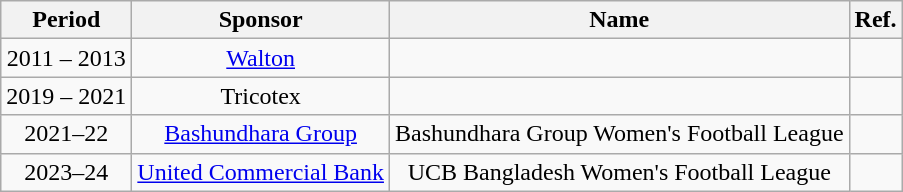<table class="wikitable" style="text-align:center">
<tr>
<th>Period</th>
<th>Sponsor</th>
<th>Name</th>
<th>Ref.</th>
</tr>
<tr>
<td>2011 – 2013</td>
<td><a href='#'>Walton</a></td>
<td></td>
<td></td>
</tr>
<tr>
<td>2019 – 2021</td>
<td>Tricotex</td>
<td></td>
<td></td>
</tr>
<tr>
<td>2021–22</td>
<td><a href='#'>Bashundhara Group</a></td>
<td>Bashundhara Group Women's Football League</td>
<td></td>
</tr>
<tr>
<td>2023–24</td>
<td><a href='#'>United Commercial Bank</a></td>
<td>UCB Bangladesh Women's Football League</td>
<td></td>
</tr>
</table>
